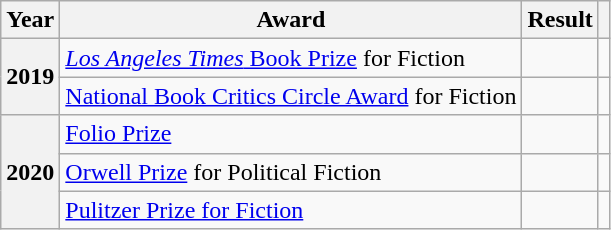<table class="wikitable plainrowheaders sortable">
<tr>
<th scope="col">Year</th>
<th scope="col">Award</th>
<th scope="col">Result</th>
<th scope="col" class="unsortable"></th>
</tr>
<tr>
<th rowspan="2">2019</th>
<td><a href='#'><em>Los Angeles Times</em> Book Prize</a> for Fiction</td>
<td></td>
<td style="text-align:center;"></td>
</tr>
<tr>
<td><a href='#'>National Book Critics Circle Award</a> for Fiction</td>
<td></td>
<td style="text-align:center;"></td>
</tr>
<tr>
<th rowspan="3">2020</th>
<td><a href='#'>Folio Prize</a></td>
<td></td>
<td style="text-align:center;"></td>
</tr>
<tr>
<td><a href='#'>Orwell Prize</a> for Political Fiction</td>
<td></td>
<td style="text-align:center;"></td>
</tr>
<tr>
<td><a href='#'>Pulitzer Prize for Fiction</a></td>
<td></td>
<td style="text-align:center;"></td>
</tr>
</table>
